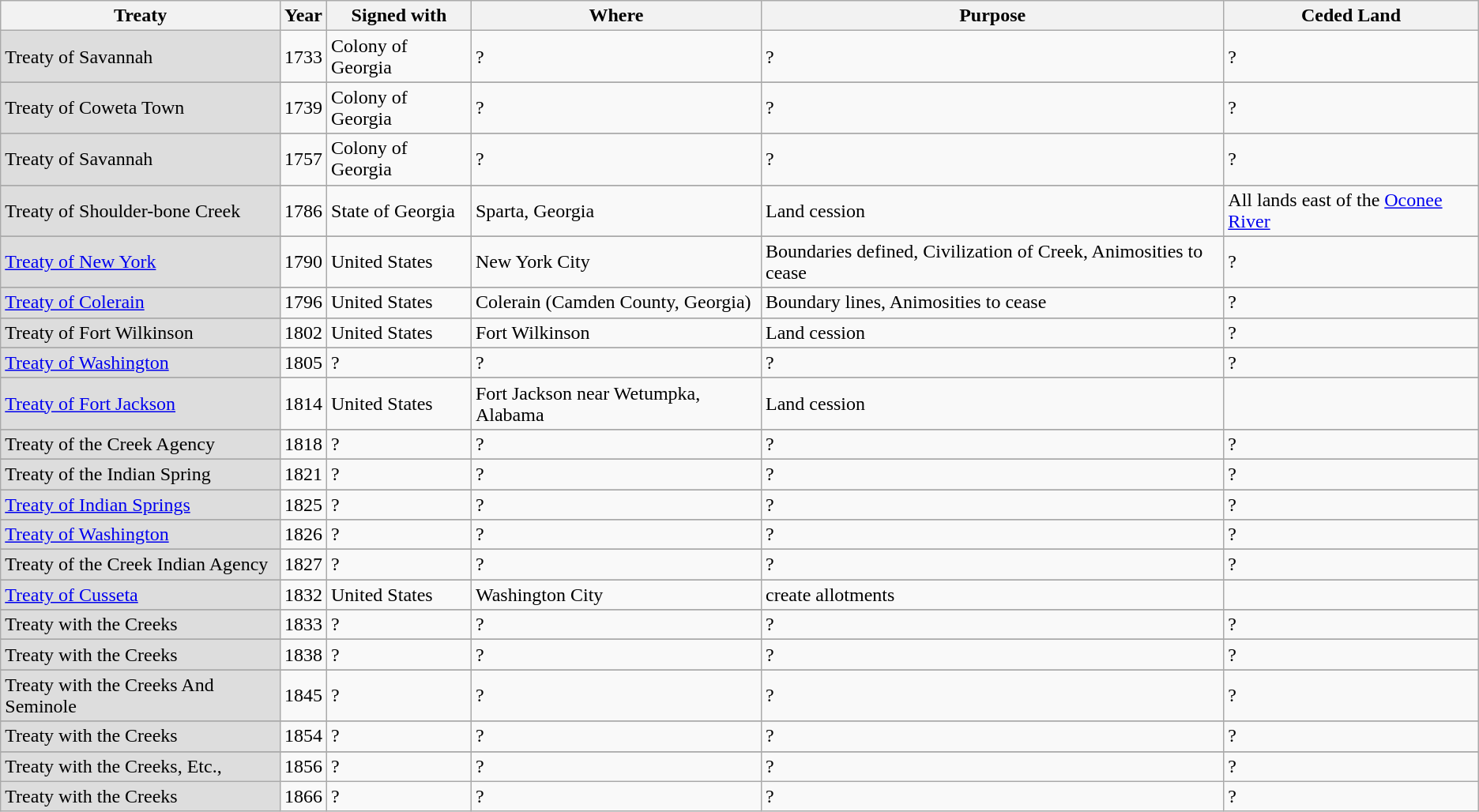<table class="wikitable" align=center>
<tr>
<th>Treaty</th>
<th>Year</th>
<th>Signed with</th>
<th>Where</th>
<th>Purpose</th>
<th>Ceded Land</th>
</tr>
<tr>
<td style="background:#DDDDDD">Treaty of Savannah</td>
<td>1733</td>
<td>Colony of Georgia</td>
<td>?</td>
<td>?</td>
<td>?</td>
</tr>
<tr>
</tr>
<tr>
<td style="background:#DDDDDD">Treaty of Coweta Town</td>
<td>1739</td>
<td>Colony of Georgia</td>
<td>?</td>
<td>?</td>
<td>?</td>
</tr>
<tr>
</tr>
<tr>
<td style="background:#DDDDDD">Treaty of Savannah</td>
<td>1757</td>
<td>Colony of Georgia</td>
<td>?</td>
<td>?</td>
<td>?</td>
</tr>
<tr>
</tr>
<tr>
<td style="background:#DDDDDD">Treaty of Shoulder-bone Creek</td>
<td>1786</td>
<td>State of Georgia</td>
<td>Sparta, Georgia</td>
<td>Land cession</td>
<td>All lands east of the <a href='#'>Oconee River</a></td>
</tr>
<tr>
</tr>
<tr>
<td style="background:#DDDDDD"><a href='#'>Treaty of New York</a></td>
<td>1790</td>
<td>United States</td>
<td>New York City</td>
<td>Boundaries defined, Civilization of Creek, Animosities to cease</td>
<td>?</td>
</tr>
<tr>
</tr>
<tr>
<td style="background:#DDDDDD"><a href='#'>Treaty of Colerain</a></td>
<td>1796</td>
<td>United States</td>
<td>Colerain (Camden County, Georgia)</td>
<td>Boundary lines, Animosities to cease</td>
<td>?</td>
</tr>
<tr>
</tr>
<tr>
<td style="background:#DDDDDD">Treaty of Fort Wilkinson</td>
<td>1802</td>
<td>United States</td>
<td>Fort Wilkinson</td>
<td>Land cession</td>
<td>?</td>
</tr>
<tr>
</tr>
<tr>
<td style="background:#DDDDDD"><a href='#'>Treaty of Washington</a></td>
<td>1805</td>
<td>?</td>
<td>?</td>
<td>?</td>
<td>?</td>
</tr>
<tr>
</tr>
<tr>
<td style="background:#DDDDDD"><a href='#'>Treaty of Fort Jackson</a></td>
<td>1814</td>
<td>United States</td>
<td>Fort Jackson near Wetumpka, Alabama</td>
<td>Land cession</td>
<td></td>
</tr>
<tr>
</tr>
<tr>
<td style="background:#DDDDDD">Treaty of the Creek Agency</td>
<td>1818</td>
<td>?</td>
<td>?</td>
<td>?</td>
<td>?</td>
</tr>
<tr>
</tr>
<tr>
<td style="background:#DDDDDD">Treaty of the Indian Spring</td>
<td>1821</td>
<td>?</td>
<td>?</td>
<td>?</td>
<td>?</td>
</tr>
<tr>
</tr>
<tr>
<td style="background:#DDDDDD"><a href='#'>Treaty of Indian Springs</a></td>
<td>1825</td>
<td>?</td>
<td>?</td>
<td>?</td>
<td>?</td>
</tr>
<tr>
</tr>
<tr>
<td style="background:#DDDDDD"><a href='#'>Treaty of Washington</a></td>
<td>1826</td>
<td>?</td>
<td>?</td>
<td>?</td>
<td>?</td>
</tr>
<tr>
</tr>
<tr>
<td style="background:#DDDDDD">Treaty of the Creek Indian Agency</td>
<td>1827</td>
<td>?</td>
<td>?</td>
<td>?</td>
<td>?</td>
</tr>
<tr>
</tr>
<tr>
<td style="background:#DDDDDD"><a href='#'>Treaty of Cusseta</a></td>
<td>1832</td>
<td>United States</td>
<td>Washington City</td>
<td>create allotments</td>
<td></td>
</tr>
<tr>
</tr>
<tr>
<td style="background:#DDDDDD">Treaty with the Creeks</td>
<td>1833</td>
<td>?</td>
<td>?</td>
<td>?</td>
<td>?</td>
</tr>
<tr>
</tr>
<tr>
<td style="background:#DDDDDD">Treaty with the Creeks</td>
<td>1838</td>
<td>?</td>
<td>?</td>
<td>?</td>
<td>?</td>
</tr>
<tr>
</tr>
<tr>
<td style="background:#DDDDDD">Treaty with the Creeks And Seminole</td>
<td>1845</td>
<td>?</td>
<td>?</td>
<td>?</td>
<td>?</td>
</tr>
<tr>
</tr>
<tr>
<td style="background:#DDDDDD">Treaty with the Creeks</td>
<td>1854</td>
<td>?</td>
<td>?</td>
<td>?</td>
<td>?</td>
</tr>
<tr>
</tr>
<tr>
<td style="background:#DDDDDD">Treaty with the Creeks, Etc.,</td>
<td>1856</td>
<td>?</td>
<td>?</td>
<td>?</td>
<td>?</td>
</tr>
<tr>
<td style="background:#DDDDDD">Treaty with the Creeks</td>
<td>1866</td>
<td>?</td>
<td>?</td>
<td>?</td>
<td>?</td>
</tr>
</table>
